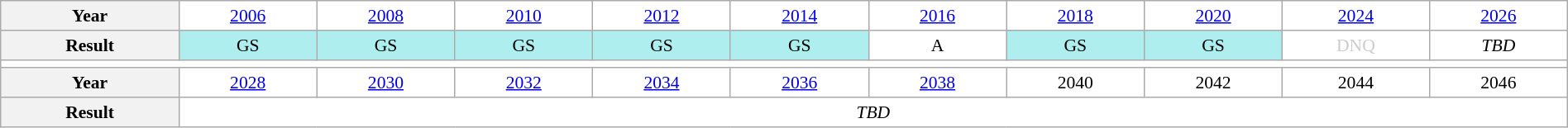<table class="wikitable" style="text-align:center; font-size:90%; background:white;" width="100%">
<tr>
<th>Year</th>
<td><a href='#'>2006</a></td>
<td><a href='#'>2008</a></td>
<td><a href='#'>2010</a></td>
<td><a href='#'>2012</a></td>
<td><a href='#'>2014</a></td>
<td><a href='#'>2016</a></td>
<td><a href='#'>2018</a></td>
<td><a href='#'>2020</a></td>
<td><a href='#'>2024</a></td>
<td><a href='#'>2026</a></td>
</tr>
<tr>
<th>Result</th>
<td bgcolor="afeeee">GS</td>
<td bgcolor="afeeee">GS</td>
<td bgcolor="afeeee">GS</td>
<td bgcolor="afeeee">GS</td>
<td bgcolor="afeeee">GS</td>
<td>A</td>
<td bgcolor="afeeee">GS</td>
<td bgcolor="afeeee">GS</td>
<td style="color:#ccc">DNQ</td>
<td><em>TBD</em></td>
</tr>
<tr>
<td colspan="11"></td>
</tr>
<tr>
<th>Year</th>
<td><a href='#'>2028</a></td>
<td><a href='#'>2030</a></td>
<td><a href='#'>2032</a></td>
<td><a href='#'>2034</a></td>
<td><a href='#'>2036</a></td>
<td><a href='#'>2038</a></td>
<td>2040</td>
<td>2042</td>
<td>2044</td>
<td>2046</td>
</tr>
<tr>
<th>Result</th>
<td colspan="10"><em>TBD</em></td>
</tr>
</table>
